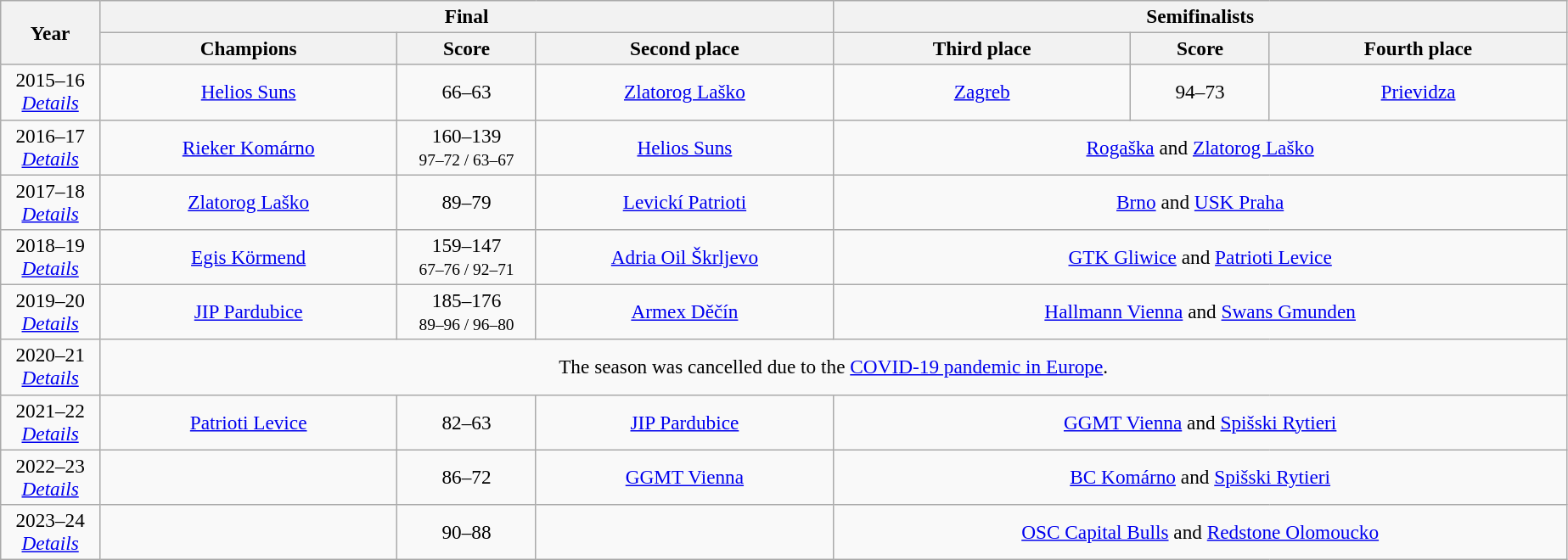<table class="wikitable" style="font-size: 97%; text-align: center;">
<tr>
<th rowspan="2" style="width:5%;">Year</th>
<th colspan=3>Final</th>
<th colspan=3>Semifinalists</th>
</tr>
<tr>
<th width=15%>Champions</th>
<th width=7%>Score</th>
<th width=15%>Second place</th>
<th width=15%>Third place</th>
<th width=7%>Score</th>
<th width=15%>Fourth place</th>
</tr>
<tr>
<td>2015–16<br><em><a href='#'>Details</a></em></td>
<td><a href='#'>Helios Suns</a> </td>
<td>66–63</td>
<td> <a href='#'>Zlatorog Laško</a></td>
<td><a href='#'>Zagreb</a> </td>
<td>94–73</td>
<td> <a href='#'>Prievidza</a></td>
</tr>
<tr>
<td>2016–17<br><em><a href='#'>Details</a></em></td>
<td><a href='#'>Rieker Komárno</a> </td>
<td>160–139<br><small>97–72 / 63–67</small></td>
<td> <a href='#'>Helios Suns</a></td>
<td colspan=3> <a href='#'>Rogaška</a> and  <a href='#'>Zlatorog Laško</a></td>
</tr>
<tr>
<td>2017–18<br><em><a href='#'>Details</a></em></td>
<td><a href='#'>Zlatorog Laško</a> </td>
<td>89–79</td>
<td> <a href='#'>Levickí Patrioti</a></td>
<td colspan=3> <a href='#'>Brno</a> and  <a href='#'>USK Praha</a></td>
</tr>
<tr>
<td>2018–19<br><em><a href='#'>Details</a></em></td>
<td><a href='#'>Egis Körmend</a> </td>
<td>159–147<br><small>67–76 / 92–71</small></td>
<td> <a href='#'>Adria Oil Škrljevo</a></td>
<td colspan=3> <a href='#'>GTK Gliwice</a> and  <a href='#'>Patrioti Levice</a></td>
</tr>
<tr>
<td>2019–20<br><em><a href='#'>Details</a></em></td>
<td><a href='#'>JIP Pardubice</a> </td>
<td>185–176<br><small>89–96 / 96–80</small><br></td>
<td> <a href='#'>Armex Děčín</a></td>
<td colspan=3> <a href='#'>Hallmann Vienna</a> and  <a href='#'>Swans Gmunden</a></td>
</tr>
<tr>
<td>2020–21<br><em><a href='#'>Details</a></em></td>
<td colspan=6>The season was cancelled due to the <a href='#'>COVID-19 pandemic in Europe</a>.</td>
</tr>
<tr>
<td>2021–22<br><em><a href='#'>Details</a></em></td>
<td><a href='#'>Patrioti Levice</a> </td>
<td>82–63</td>
<td> <a href='#'>JIP Pardubice</a></td>
<td colspan=3> <a href='#'>GGMT Vienna</a> and  <a href='#'>Spišski Rytieri</a></td>
</tr>
<tr>
<td>2022–23<br><em><a href='#'>Details</a></em></td>
<td></td>
<td>86–72</td>
<td> <a href='#'>GGMT Vienna</a></td>
<td colspan=3> <a href='#'>BC Komárno</a> and  <a href='#'>Spišski Rytieri</a></td>
</tr>
<tr>
<td>2023–24<br><em><a href='#'>Details</a></em></td>
<td></td>
<td>90–88</td>
<td></td>
<td colspan=3> <a href='#'>OSC Capital Bulls</a> and  <a href='#'>Redstone Olomoucko</a></td>
</tr>
</table>
